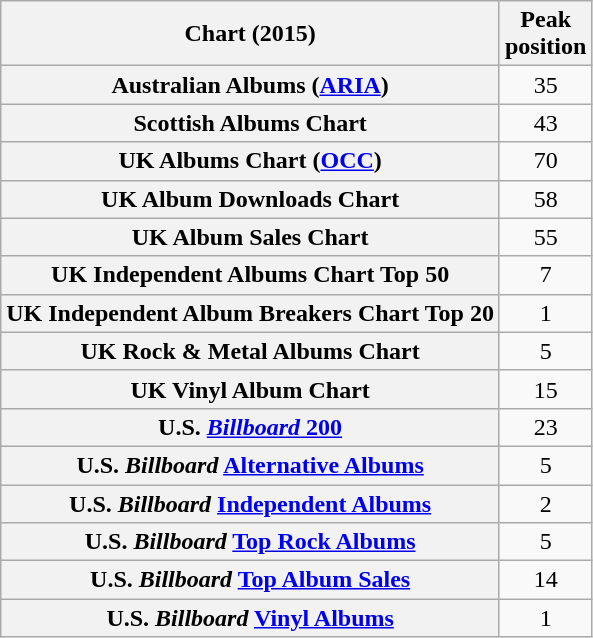<table class="wikitable sortable plainrowheaders" style="text-align:center">
<tr>
<th>Chart (2015)</th>
<th>Peak<br>position</th>
</tr>
<tr>
<th scope="row">Australian Albums (<a href='#'>ARIA</a>)</th>
<td>35</td>
</tr>
<tr>
<th scope="row">Scottish Albums Chart</th>
<td>43</td>
</tr>
<tr>
<th scope="row">UK Albums Chart (<a href='#'>OCC</a>)</th>
<td>70</td>
</tr>
<tr>
<th scope="row">UK Album Downloads Chart</th>
<td>58</td>
</tr>
<tr>
<th scope="row">UK Album Sales Chart</th>
<td>55</td>
</tr>
<tr>
<th scope="row">UK Independent Albums Chart Top 50</th>
<td>7</td>
</tr>
<tr>
<th scope="row">UK Independent Album Breakers Chart Top 20</th>
<td>1</td>
</tr>
<tr>
<th scope="row">UK Rock & Metal Albums Chart</th>
<td>5</td>
</tr>
<tr>
<th scope="row">UK Vinyl Album Chart</th>
<td>15</td>
</tr>
<tr>
<th scope="row">U.S. <a href='#'><em>Billboard</em> 200</a></th>
<td>23</td>
</tr>
<tr>
<th scope="row">U.S. <em>Billboard</em> <a href='#'>Alternative Albums</a></th>
<td>5</td>
</tr>
<tr>
<th scope="row">U.S. <em>Billboard</em> <a href='#'>Independent Albums</a></th>
<td>2</td>
</tr>
<tr>
<th scope="row">U.S. <em>Billboard</em> <a href='#'>Top Rock Albums</a></th>
<td>5</td>
</tr>
<tr>
<th scope="row">U.S. <em>Billboard</em> <a href='#'>Top Album Sales</a></th>
<td>14</td>
</tr>
<tr>
<th scope="row">U.S. <em>Billboard</em> <a href='#'>Vinyl Albums</a></th>
<td>1</td>
</tr>
</table>
